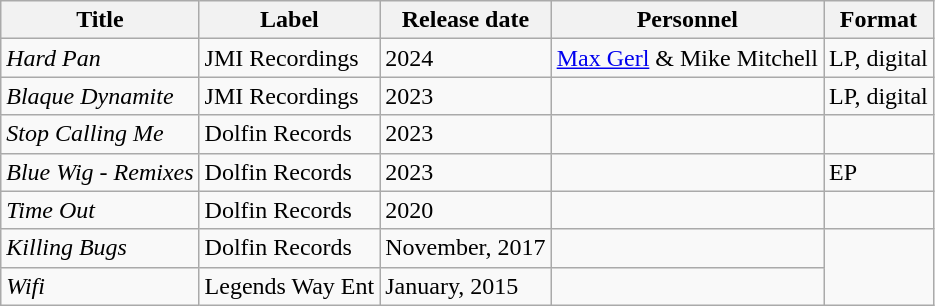<table class="wikitable sortable">
<tr>
<th>Title</th>
<th>Label</th>
<th>Release date</th>
<th>Personnel</th>
<th>Format</th>
</tr>
<tr>
<td><em>Hard Pan</em></td>
<td>JMI Recordings</td>
<td>2024</td>
<td><a href='#'>Max Gerl</a> & Mike Mitchell</td>
<td>LP, digital</td>
</tr>
<tr>
<td><em>Blaque Dynamite</em></td>
<td>JMI Recordings</td>
<td>2023</td>
<td></td>
<td>LP, digital</td>
</tr>
<tr>
<td><em>Stop Calling Me</em></td>
<td>Dolfin Records</td>
<td>2023</td>
<td></td>
</tr>
<tr>
<td><em>Blue Wig - Remixes</em></td>
<td>Dolfin Records</td>
<td>2023</td>
<td></td>
<td>EP</td>
</tr>
<tr>
<td><em>Time Out</em></td>
<td>Dolfin Records</td>
<td>2020</td>
<td></td>
<td></td>
</tr>
<tr>
<td><em>Killing Bugs</em></td>
<td>Dolfin Records</td>
<td>November, 2017</td>
<td></td>
</tr>
<tr>
<td><em>Wifi</em></td>
<td>Legends Way Ent</td>
<td>January, 2015</td>
<td></td>
</tr>
</table>
